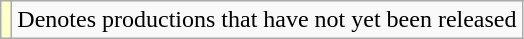<table class="wikitable">
<tr>
<td style="background:#FFFFCC;"></td>
<td>Denotes productions that have not yet been released</td>
</tr>
</table>
